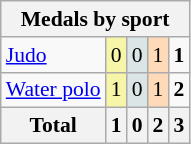<table class="wikitable" style="font-size:90%; text-align:center;">
<tr>
<th colspan="5">Medals by sport</th>
</tr>
<tr>
<td align="left"><a href='#'>Judo</a></td>
<td style="background:#F7F6A8;">0</td>
<td style="background:#DCE5E5;">0</td>
<td style="background:#FFDAB9;">1</td>
<td><strong>1</strong></td>
</tr>
<tr>
<td align="left"><a href='#'>Water polo</a></td>
<td style="background:#F7F6A8;">1</td>
<td style="background:#DCE5E5;">0</td>
<td style="background:#FFDAB9;">1</td>
<td><strong>2</strong></td>
</tr>
<tr class="sortbottom">
<th>Total</th>
<th>1</th>
<th>0</th>
<th>2</th>
<th>3</th>
</tr>
</table>
